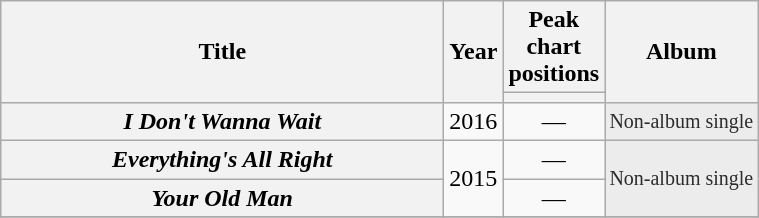<table class="wikitable plainrowheaders" style="text-align:center;">
<tr>
<th scope="col" rowspan="2" style="width:18em;">Title</th>
<th scope="col" rowspan="2" style="width:1em;">Year</th>
<th scope="col" colspan="1">Peak chart positions</th>
<th scope="col" rowspan="2">Album</th>
</tr>
<tr>
<th scope="col" style="width:3em;font-size:85%;"></th>
</tr>
<tr>
<th scope="row"><em>I Don't Wanna Wait</em></th>
<td rowspan="1">2016</td>
<td>—</td>
<td rowspan="1" style="background: #ececec; color: #2C2C2C; vertical-align: middle; font-size: smaller; text-align: center; " class="table-na">Non-album single</td>
</tr>
<tr>
<th scope="row"><em>Everything's All Right</em></th>
<td rowspan="2">2015</td>
<td>—</td>
<td rowspan="2" style="background: #ececec; color: #2C2C2C; vertical-align: middle; font-size: smaller; text-align: center; " class="table-na">Non-album single</td>
</tr>
<tr>
<th scope="row"><em>Your Old Man</em></th>
<td>—</td>
</tr>
<tr>
</tr>
</table>
